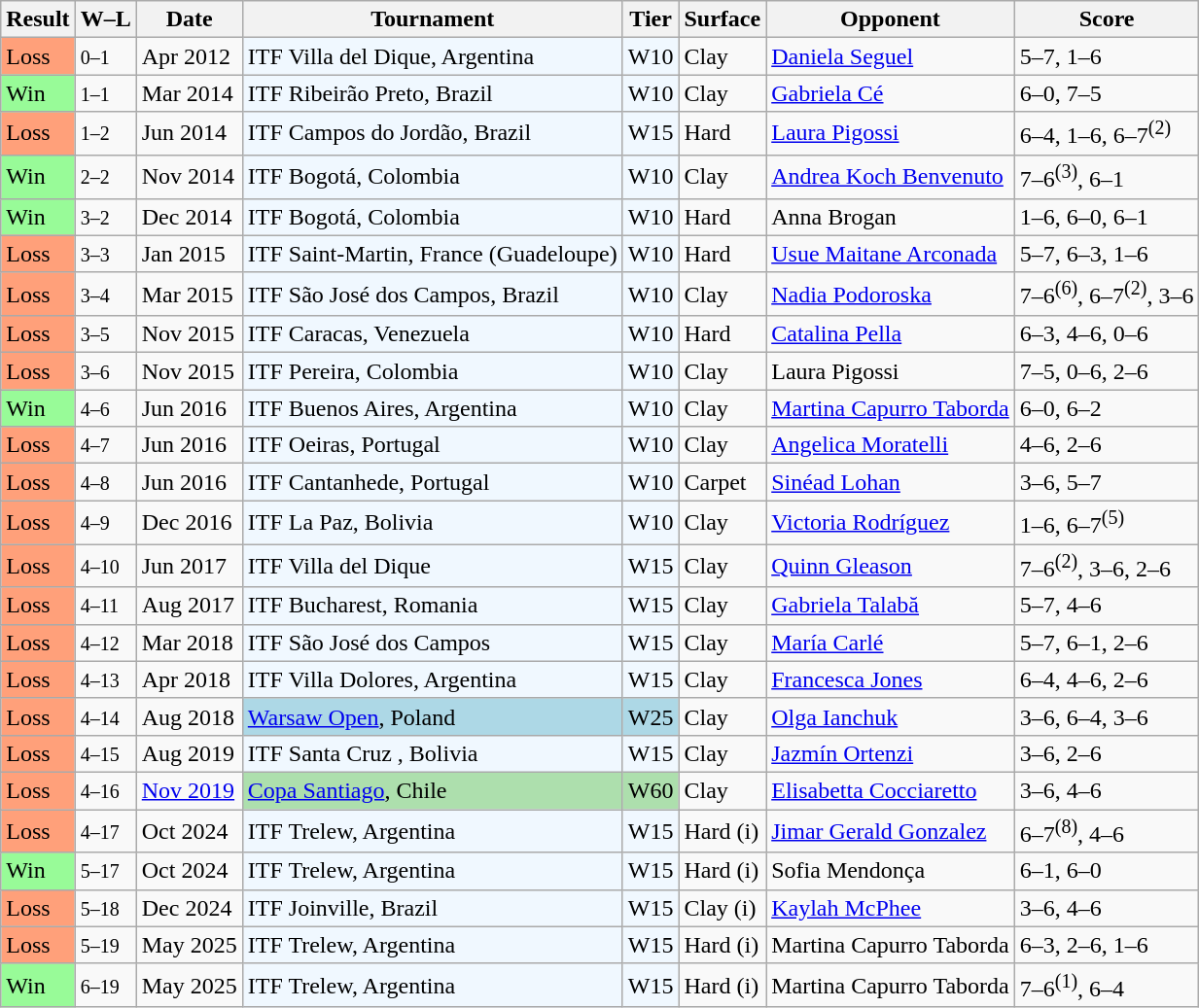<table class="sortable wikitable">
<tr>
<th>Result</th>
<th class="unsortable">W–L</th>
<th>Date</th>
<th>Tournament</th>
<th>Tier</th>
<th>Surface</th>
<th>Opponent</th>
<th class="unsortable">Score</th>
</tr>
<tr>
<td style="background:#ffa07a;">Loss</td>
<td><small>0–1</small></td>
<td>Apr 2012</td>
<td style="background:#f0f8ff;">ITF Villa del Dique, Argentina</td>
<td style="background:#f0f8ff;">W10</td>
<td>Clay</td>
<td> <a href='#'>Daniela Seguel</a></td>
<td>5–7, 1–6</td>
</tr>
<tr>
<td style="background:#98fb98;">Win</td>
<td><small>1–1</small></td>
<td>Mar 2014</td>
<td style="background:#f0f8ff;">ITF Ribeirão Preto, Brazil</td>
<td style="background:#f0f8ff;">W10</td>
<td>Clay</td>
<td> <a href='#'>Gabriela Cé</a></td>
<td>6–0, 7–5</td>
</tr>
<tr>
<td style="background:#ffa07a;">Loss</td>
<td><small>1–2</small></td>
<td>Jun 2014</td>
<td style="background:#f0f8ff;">ITF Campos do Jordão, Brazil</td>
<td style="background:#f0f8ff;">W15</td>
<td>Hard</td>
<td> <a href='#'>Laura Pigossi</a></td>
<td>6–4, 1–6, 6–7<sup>(2)</sup></td>
</tr>
<tr>
<td style="background:#98fb98;">Win</td>
<td><small>2–2</small></td>
<td>Nov 2014</td>
<td style="background:#f0f8ff;">ITF Bogotá, Colombia</td>
<td style="background:#f0f8ff;">W10</td>
<td>Clay</td>
<td> <a href='#'>Andrea Koch Benvenuto</a></td>
<td>7–6<sup>(3)</sup>, 6–1</td>
</tr>
<tr>
<td style="background:#98fb98;">Win</td>
<td><small>3–2</small></td>
<td>Dec 2014</td>
<td style="background:#f0f8ff;">ITF Bogotá, Colombia</td>
<td style="background:#f0f8ff;">W10</td>
<td>Hard</td>
<td> Anna Brogan</td>
<td>1–6, 6–0, 6–1</td>
</tr>
<tr>
<td style="background:#ffa07a;">Loss</td>
<td><small>3–3</small></td>
<td>Jan 2015</td>
<td style="background:#f0f8ff;">ITF Saint-Martin, France (Guadeloupe)</td>
<td style="background:#f0f8ff;">W10</td>
<td>Hard</td>
<td> <a href='#'>Usue Maitane Arconada</a></td>
<td>5–7, 6–3, 1–6</td>
</tr>
<tr>
<td style="background:#ffa07a;">Loss</td>
<td><small>3–4</small></td>
<td>Mar 2015</td>
<td style="background:#f0f8ff;">ITF São José dos Campos, Brazil</td>
<td style="background:#f0f8ff;">W10</td>
<td>Clay</td>
<td> <a href='#'>Nadia Podoroska</a></td>
<td>7–6<sup>(6)</sup>, 6–7<sup>(2)</sup>, 3–6</td>
</tr>
<tr>
<td style="background:#ffa07a;">Loss</td>
<td><small>3–5</small></td>
<td>Nov 2015</td>
<td style="background:#f0f8ff;">ITF Caracas, Venezuela</td>
<td style="background:#f0f8ff;">W10</td>
<td>Hard</td>
<td> <a href='#'>Catalina Pella</a></td>
<td>6–3, 4–6, 0–6</td>
</tr>
<tr>
<td style="background:#ffa07a;">Loss</td>
<td><small>3–6</small></td>
<td>Nov 2015</td>
<td style="background:#f0f8ff;">ITF Pereira, Colombia</td>
<td style="background:#f0f8ff;">W10</td>
<td>Clay</td>
<td> Laura Pigossi</td>
<td>7–5, 0–6, 2–6</td>
</tr>
<tr>
<td style="background:#98fb98;">Win</td>
<td><small>4–6</small></td>
<td>Jun 2016</td>
<td style="background:#f0f8ff;">ITF Buenos Aires, Argentina</td>
<td style="background:#f0f8ff;">W10</td>
<td>Clay</td>
<td> <a href='#'>Martina Capurro Taborda</a></td>
<td>6–0, 6–2</td>
</tr>
<tr>
<td style="background:#ffa07a;">Loss</td>
<td><small>4–7</small></td>
<td>Jun 2016</td>
<td style="background:#f0f8ff;">ITF Oeiras, Portugal</td>
<td style="background:#f0f8ff;">W10</td>
<td>Clay</td>
<td> <a href='#'>Angelica Moratelli</a></td>
<td>4–6, 2–6</td>
</tr>
<tr>
<td style="background:#ffa07a;">Loss</td>
<td><small>4–8</small></td>
<td>Jun 2016</td>
<td style="background:#f0f8ff;">ITF Cantanhede, Portugal</td>
<td style="background:#f0f8ff;">W10</td>
<td>Carpet</td>
<td> <a href='#'>Sinéad Lohan</a></td>
<td>3–6, 5–7</td>
</tr>
<tr>
<td style="background:#ffa07a;">Loss</td>
<td><small>4–9</small></td>
<td>Dec 2016</td>
<td style="background:#f0f8ff;">ITF La Paz, Bolivia</td>
<td style="background:#f0f8ff;">W10</td>
<td>Clay</td>
<td> <a href='#'>Victoria Rodríguez</a></td>
<td>1–6, 6–7<sup>(5)</sup></td>
</tr>
<tr>
<td style="background:#ffa07a;">Loss</td>
<td><small>4–10</small></td>
<td>Jun 2017</td>
<td style="background:#f0f8ff;">ITF Villa del Dique</td>
<td style="background:#f0f8ff;">W15</td>
<td>Clay</td>
<td> <a href='#'>Quinn Gleason</a></td>
<td>7–6<sup>(2)</sup>, 3–6, 2–6</td>
</tr>
<tr>
<td style="background:#ffa07a;">Loss</td>
<td><small>4–11</small></td>
<td>Aug 2017</td>
<td style="background:#f0f8ff;">ITF Bucharest, Romania</td>
<td style="background:#f0f8ff;">W15</td>
<td>Clay</td>
<td> <a href='#'>Gabriela Talabă</a></td>
<td>5–7, 4–6</td>
</tr>
<tr>
<td style="background:#ffa07a;">Loss</td>
<td><small>4–12</small></td>
<td>Mar 2018</td>
<td style="background:#f0f8ff;">ITF São José dos Campos</td>
<td style="background:#f0f8ff;">W15</td>
<td>Clay</td>
<td> <a href='#'>María Carlé</a></td>
<td>5–7, 6–1, 2–6</td>
</tr>
<tr>
<td style="background:#ffa07a;">Loss</td>
<td><small>4–13</small></td>
<td>Apr 2018</td>
<td style="background:#f0f8ff;">ITF Villa Dolores, Argentina</td>
<td style="background:#f0f8ff;">W15</td>
<td>Clay</td>
<td> <a href='#'>Francesca Jones</a></td>
<td>6–4, 4–6, 2–6</td>
</tr>
<tr>
<td style="background:#ffa07a;">Loss</td>
<td><small>4–14</small></td>
<td>Aug 2018</td>
<td style="background:lightblue;"><a href='#'>Warsaw Open</a>, Poland</td>
<td style="background:lightblue;">W25</td>
<td>Clay</td>
<td> <a href='#'>Olga Ianchuk</a></td>
<td>3–6, 6–4, 3–6</td>
</tr>
<tr>
<td style="background:#ffa07a;">Loss</td>
<td><small>4–15</small></td>
<td>Aug 2019</td>
<td style="background:#f0f8ff;">ITF Santa Cruz , Bolivia</td>
<td style="background:#f0f8ff;">W15</td>
<td>Clay</td>
<td> <a href='#'>Jazmín Ortenzi</a></td>
<td>3–6, 2–6</td>
</tr>
<tr>
<td style="background:#ffa07a;">Loss</td>
<td><small>4–16</small></td>
<td><a href='#'>Nov 2019</a></td>
<td style="background:#addfad;"><a href='#'>Copa Santiago</a>, Chile</td>
<td style="background:#addfad;">W60</td>
<td>Clay</td>
<td> <a href='#'>Elisabetta Cocciaretto</a></td>
<td>3–6, 4–6</td>
</tr>
<tr>
<td style="background:#ffa07a;">Loss</td>
<td><small>4–17</small></td>
<td>Oct 2024</td>
<td style="background:#f0f8ff;">ITF Trelew, Argentina</td>
<td style="background:#f0f8ff;">W15</td>
<td>Hard (i)</td>
<td> <a href='#'>Jimar Gerald Gonzalez</a></td>
<td>6–7<sup>(8)</sup>, 4–6</td>
</tr>
<tr>
<td style="background:#98fb98;">Win</td>
<td><small>5–17</small></td>
<td>Oct 2024</td>
<td style="background:#f0f8ff;">ITF Trelew, Argentina</td>
<td style="background:#f0f8ff;">W15</td>
<td>Hard (i)</td>
<td> Sofia Mendonça</td>
<td>6–1, 6–0</td>
</tr>
<tr>
<td style="background:#ffa07a;">Loss</td>
<td><small>5–18</small></td>
<td>Dec 2024</td>
<td style="background:#f0f8ff;">ITF Joinville, Brazil</td>
<td style="background:#f0f8ff;">W15</td>
<td>Clay (i)</td>
<td> <a href='#'>Kaylah McPhee</a></td>
<td>3–6, 4–6</td>
</tr>
<tr>
<td style="background:#ffa07a;">Loss</td>
<td><small>5–19</small></td>
<td>May 2025</td>
<td style="background:#f0f8ff;">ITF Trelew, Argentina</td>
<td style="background:#f0f8ff;">W15</td>
<td>Hard (i)</td>
<td> Martina Capurro Taborda</td>
<td>6–3, 2–6, 1–6</td>
</tr>
<tr>
<td style="background:#98fb98;">Win</td>
<td><small>6–19</small></td>
<td>May 2025</td>
<td style="background:#f0f8ff;">ITF Trelew, Argentina</td>
<td style="background:#f0f8ff;">W15</td>
<td>Hard (i)</td>
<td> Martina Capurro Taborda</td>
<td>7–6<sup>(1)</sup>, 6–4</td>
</tr>
</table>
